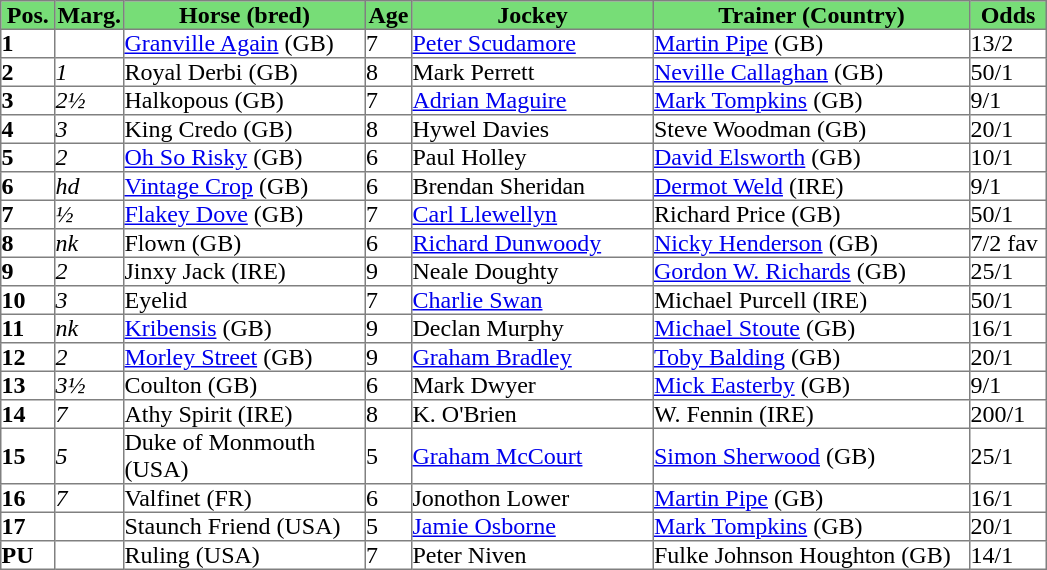<table class = "sortable" | border="1" cellpadding="0" style="border-collapse: collapse;">
<tr style="background:#7d7; text-align:center;">
<th style="width:35px;"><strong>Pos.</strong></th>
<th style="width:45px;"><strong>Marg.</strong></th>
<th style="width:160px;"><strong>Horse (bred)</strong></th>
<th style="width:30px;"><strong>Age</strong></th>
<th style="width:160px;"><strong>Jockey</strong></th>
<th style="width:210px;"><strong>Trainer (Country)</strong></th>
<th style="width:50px;"><strong>Odds</strong></th>
</tr>
<tr>
<td><strong>1</strong></td>
<td></td>
<td><a href='#'>Granville Again</a> (GB)</td>
<td>7</td>
<td><a href='#'>Peter Scudamore</a></td>
<td><a href='#'>Martin Pipe</a> (GB)</td>
<td>13/2</td>
</tr>
<tr>
<td><strong>2</strong></td>
<td><em>1</em></td>
<td>Royal Derbi (GB)</td>
<td>8</td>
<td>Mark Perrett</td>
<td><a href='#'>Neville Callaghan</a> (GB)</td>
<td>50/1</td>
</tr>
<tr>
<td><strong>3</strong></td>
<td><em>2½</em></td>
<td>Halkopous (GB)</td>
<td>7</td>
<td><a href='#'>Adrian Maguire</a></td>
<td><a href='#'>Mark Tompkins</a> (GB)</td>
<td>9/1</td>
</tr>
<tr>
<td><strong>4</strong></td>
<td><em>3</em></td>
<td>King Credo (GB)</td>
<td>8</td>
<td>Hywel Davies</td>
<td>Steve Woodman (GB)</td>
<td>20/1</td>
</tr>
<tr>
<td><strong>5</strong></td>
<td><em>2</em></td>
<td><a href='#'>Oh So Risky</a> (GB)</td>
<td>6</td>
<td>Paul Holley</td>
<td><a href='#'>David Elsworth</a> (GB)</td>
<td>10/1</td>
</tr>
<tr>
<td><strong>6</strong></td>
<td><em>hd</em></td>
<td><a href='#'>Vintage Crop</a> (GB)</td>
<td>6</td>
<td>Brendan Sheridan</td>
<td><a href='#'>Dermot Weld</a> (IRE)</td>
<td>9/1</td>
</tr>
<tr>
<td><strong>7</strong></td>
<td><em>½</em></td>
<td><a href='#'>Flakey Dove</a> (GB)</td>
<td>7</td>
<td><a href='#'>Carl Llewellyn</a></td>
<td>Richard Price (GB)</td>
<td>50/1</td>
</tr>
<tr>
<td><strong>8</strong></td>
<td><em>nk</em></td>
<td>Flown (GB)</td>
<td>6</td>
<td><a href='#'>Richard Dunwoody</a></td>
<td><a href='#'>Nicky Henderson</a> (GB)</td>
<td>7/2 fav</td>
</tr>
<tr>
<td><strong>9</strong></td>
<td><em>2</em></td>
<td>Jinxy Jack (IRE)</td>
<td>9</td>
<td>Neale Doughty</td>
<td><a href='#'>Gordon W. Richards</a> (GB)</td>
<td>25/1</td>
</tr>
<tr>
<td><strong>10</strong></td>
<td><em>3</em></td>
<td>Eyelid</td>
<td>7</td>
<td><a href='#'>Charlie Swan</a></td>
<td>Michael Purcell (IRE)</td>
<td>50/1</td>
</tr>
<tr>
<td><strong>11</strong></td>
<td><em>nk</em></td>
<td><a href='#'>Kribensis</a> (GB)</td>
<td>9</td>
<td>Declan Murphy</td>
<td><a href='#'>Michael Stoute</a> (GB)</td>
<td>16/1</td>
</tr>
<tr>
<td><strong>12</strong></td>
<td><em>2</em></td>
<td><a href='#'>Morley Street</a> (GB)</td>
<td>9</td>
<td><a href='#'>Graham Bradley</a></td>
<td><a href='#'>Toby Balding</a> (GB)</td>
<td>20/1</td>
</tr>
<tr>
<td><strong>13</strong></td>
<td><em>3½</em></td>
<td>Coulton (GB)</td>
<td>6</td>
<td>Mark Dwyer</td>
<td><a href='#'>Mick Easterby</a> (GB)</td>
<td>9/1</td>
</tr>
<tr>
<td><strong>14</strong></td>
<td><em>7</em></td>
<td>Athy Spirit (IRE)</td>
<td>8</td>
<td>K. O'Brien</td>
<td>W. Fennin (IRE)</td>
<td>200/1</td>
</tr>
<tr>
<td><strong>15</strong></td>
<td><em>5</em></td>
<td>Duke of Monmouth (USA)</td>
<td>5</td>
<td><a href='#'>Graham McCourt</a></td>
<td><a href='#'>Simon Sherwood</a> (GB)</td>
<td>25/1</td>
</tr>
<tr>
<td><strong>16</strong></td>
<td><em>7</em></td>
<td>Valfinet (FR)</td>
<td>6</td>
<td>Jonothon Lower</td>
<td><a href='#'>Martin Pipe</a> (GB)</td>
<td>16/1</td>
</tr>
<tr>
<td><strong>17</strong></td>
<td></td>
<td>Staunch Friend (USA)</td>
<td>5</td>
<td><a href='#'>Jamie Osborne</a></td>
<td><a href='#'>Mark Tompkins</a> (GB)</td>
<td>20/1</td>
</tr>
<tr>
<td><strong>PU</strong></td>
<td></td>
<td>Ruling (USA)</td>
<td>7</td>
<td>Peter Niven</td>
<td>Fulke Johnson Houghton (GB)</td>
<td>14/1</td>
</tr>
</table>
